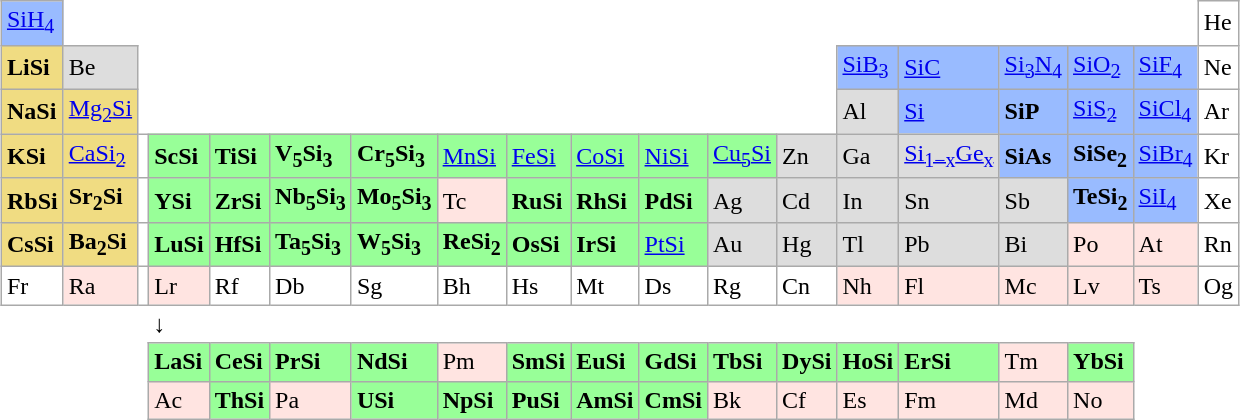<table class="wikitable" style="margin-left:auto; margin-right:auto; margin-bottom:0; margin-top:0; text-align:top; background-color:white; border:0px">
<tr>
<td style="background:#99bbff"><a href='#'>SiH<sub>4</sub></a></td>
<td colspan=1 style="border:none"></td>
<td colspan=11 style="border:none" rowspan=3></td>
<td colspan=5 style="border:none"></td>
<td style="background:white">He</td>
</tr>
<tr>
<td style="background:#F0DC82"><strong>LiSi</strong></td>
<td style="background:#ddd">Be</td>
<td style="background:#99bbff"><a href='#'>SiB<sub>3</sub></a></td>
<td style="background:#99bbff"><a href='#'>SiC</a></td>
<td style="background:#99bbff"><a href='#'>Si<sub>3</sub>N<sub>4</sub></a></td>
<td style="background:#99bbff"><a href='#'>SiO<sub>2</sub></a></td>
<td style="background:#99bbff"><a href='#'>SiF<sub>4</sub></a></td>
<td style="background:white">Ne</td>
</tr>
<tr>
<td style="background:#F0DC82"><strong>NaSi</strong></td>
<td style="background:#F0DC82"><a href='#'>Mg<sub>2</sub>Si</a></td>
<td style="background:#ddd">Al</td>
<td style="background:#99bbff"><a href='#'>Si</a></td>
<td style="background:#99bbff"><strong>SiP</strong></td>
<td style="background:#99bbff"><a href='#'>SiS<sub>2</sub></a></td>
<td style="background:#99bbff"><a href='#'>SiCl<sub>4</sub></a></td>
<td style="background:white">Ar</td>
</tr>
<tr>
<td style="background:#F0DC82"><strong>KSi</strong></td>
<td style="background:#F0DC82"><a href='#'>CaSi<sub>2</sub></a></td>
<td></td>
<td style="background:#98FF98"><strong>ScSi</strong></td>
<td style="background:#98FF98"><strong>TiSi</strong></td>
<td style="background:#98FF98"><strong>V<sub>5</sub>Si<sub>3</sub></strong></td>
<td style="background:#98FF98"><strong>Cr<sub>5</sub>Si<sub>3</sub></strong></td>
<td style="background:#98FF98"><a href='#'>MnSi</a></td>
<td style="background:#98FF98"><a href='#'>FeSi</a></td>
<td style="background:#98FF98"><a href='#'>CoSi</a></td>
<td style="background:#98FF98"><a href='#'>NiSi</a></td>
<td style="background:#98FF98"><a href='#'>Cu<sub>5</sub>Si</a></td>
<td style="background:#ddd">Zn</td>
<td style="background:#ddd">Ga</td>
<td style="background:#ddd"><a href='#'>Si<sub>1−x</sub>Ge<sub>x</sub></a></td>
<td style="background:#99bbff"><strong>SiAs</strong></td>
<td style="background:#99bbff"><strong>SiSe<sub>2</sub></strong></td>
<td style="background:#99bbff"><a href='#'>SiBr<sub>4</sub></a></td>
<td style="background:white">Kr</td>
</tr>
<tr>
<td style="background:#F0DC82"><strong>RbSi</strong></td>
<td style="background:#F0DC82"><strong>Sr<sub>2</sub>Si</strong></td>
<td></td>
<td style="background:#98FF98"><strong>YSi</strong></td>
<td style="background:#98FF98"><strong>ZrSi</strong></td>
<td style="background:#98FF98"><strong>Nb<sub>5</sub>Si<sub>3</sub></strong></td>
<td style="background:#98FF98"><strong>Mo<sub>5</sub>Si<sub>3</sub></strong></td>
<td style="background:mistyrose">Tc</td>
<td style="background:#98FF98"><strong>RuSi</strong></td>
<td style="background:#98FF98"><strong>RhSi</strong></td>
<td style="background:#98FF98"><strong>PdSi</strong></td>
<td style="background:#ddd">Ag</td>
<td style="background:#ddd">Cd</td>
<td style="background:#ddd">In</td>
<td style="background:#ddd">Sn</td>
<td style="background:#ddd">Sb</td>
<td style="background:#99bbff"><strong>TeSi<sub>2</sub></strong></td>
<td style="background:#99bbff"><a href='#'>SiI<sub>4</sub></a></td>
<td style="background:white">Xe</td>
</tr>
<tr>
<td style="background:#F0DC82"><strong>CsSi</strong></td>
<td style="background:#F0DC82"><strong>Ba<sub>2</sub>Si</strong></td>
<td style="background:white"></td>
<td style="background-color:#98FF98"><strong>LuSi</strong></td>
<td style="background:#98FF98"><strong>HfSi</strong></td>
<td style="background:#98FF98"><strong>Ta<sub>5</sub>Si<sub>3</sub></strong></td>
<td style="background:#98FF98"><strong>W<sub>5</sub>Si<sub>3</sub></strong></td>
<td style="background:#98FF98"><strong>ReSi<sub>2</sub></strong></td>
<td style="background:#98FF98"><strong>OsSi</strong></td>
<td style="background:#98FF98"><strong>IrSi</strong></td>
<td style="background:#98FF98"><a href='#'>PtSi</a></td>
<td style="background:#ddd">Au</td>
<td style="background:#ddd">Hg</td>
<td style="background:#ddd">Tl</td>
<td style="background:#ddd">Pb</td>
<td style="background:#ddd">Bi</td>
<td style="background:mistyrose">Po</td>
<td style="background:mistyrose">At</td>
<td style="background:white">Rn</td>
</tr>
<tr>
<td>Fr</td>
<td style="background:mistyrose">Ra</td>
<td style="background:white"></td>
<td style="background-color:mistyrose">Lr</td>
<td>Rf</td>
<td>Db</td>
<td>Sg</td>
<td>Bh</td>
<td>Hs</td>
<td>Mt</td>
<td>Ds</td>
<td>Rg</td>
<td>Cn</td>
<td style="background:mistyrose">Nh</td>
<td style="background:mistyrose">Fl</td>
<td style="background:mistyrose">Mc</td>
<td style="background:mistyrose">Lv</td>
<td style="background:mistyrose">Ts</td>
<td style="background:white">Og</td>
</tr>
<tr>
<td colspan=3 style="border:none"></td>
<td style="border:none">↓</td>
<td colspan=14 style="border:none"></td>
</tr>
<tr>
<td colspan=3 style="border:none; background-color:white"></td>
<td style="background-color:#98FF98"><strong>LaSi</strong></td>
<td style="background-color:#98FF98"><strong>CeSi</strong></td>
<td style="background-color:#98FF98"><strong>PrSi</strong></td>
<td style="background-color:#98FF98"><strong>NdSi</strong></td>
<td style="background-color:mistyrose">Pm</td>
<td style="background-color:#98FF98"><strong>SmSi</strong></td>
<td style="background-color:#98FF98"><strong>EuSi</strong></td>
<td style="background-color:#98FF98"><strong>GdSi</strong></td>
<td style="background-color:#98FF98"><strong>TbSi</strong></td>
<td style="background-color:#98FF98"><strong>DySi</strong></td>
<td style="background-color:#98FF98"><strong>HoSi</strong></td>
<td style="background-color:#98FF98"><strong>ErSi</strong></td>
<td style="background-color:mistyrose">Tm</td>
<td style="background-color:#98FF98"><strong>YbSi</strong></td>
</tr>
<tr>
<td colspan=3 style="border:none; background-color:white"></td>
<td style="background-color:mistyrose">Ac</td>
<td style="background-color:#98FF98"><strong>ThSi </strong></td>
<td style="background-color:mistyrose">Pa</td>
<td style="background-color:#98FF98"><strong>USi </strong></td>
<td style="background-color:#98FF98"><strong>NpSi</strong></td>
<td style="background-color:#98FF98"><strong>PuSi</strong></td>
<td style="background-color:#98FF98"><strong>AmSi</strong></td>
<td style="background-color:#98FF98"><strong>CmSi</strong></td>
<td style="background-color:mistyrose">Bk</td>
<td style="background-color:mistyrose">Cf</td>
<td style="background-color:mistyrose">Es</td>
<td style="background-color:mistyrose">Fm</td>
<td style="background-color:mistyrose">Md</td>
<td style="background-color:mistyrose">No</td>
<td style="border:none; background-color:white"></td>
</tr>
</table>
